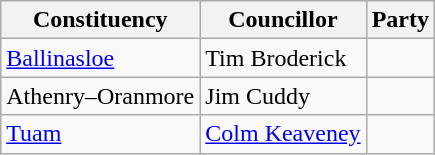<table class="wikitable">
<tr>
<th>Constituency</th>
<th>Councillor</th>
<th colspan="2">Party</th>
</tr>
<tr>
<td><a href='#'>Ballinasloe</a></td>
<td>Tim Broderick</td>
<td></td>
</tr>
<tr>
<td>Athenry–Oranmore</td>
<td>Jim Cuddy</td>
<td></td>
</tr>
<tr>
<td><a href='#'>Tuam</a></td>
<td><a href='#'>Colm Keaveney</a></td>
<td></td>
</tr>
</table>
